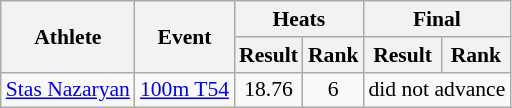<table class=wikitable style="font-size:90%">
<tr>
<th rowspan="2">Athlete</th>
<th rowspan="2">Event</th>
<th colspan="2">Heats</th>
<th colspan="2">Final</th>
</tr>
<tr>
<th>Result</th>
<th>Rank</th>
<th>Result</th>
<th>Rank</th>
</tr>
<tr align=center>
<td align=left><a href='#'>Stas Nazaryan</a></td>
<td align=left><a href='#'>100m T54</a></td>
<td>18.76</td>
<td>6</td>
<td colspan=2>did not advance</td>
</tr>
</table>
